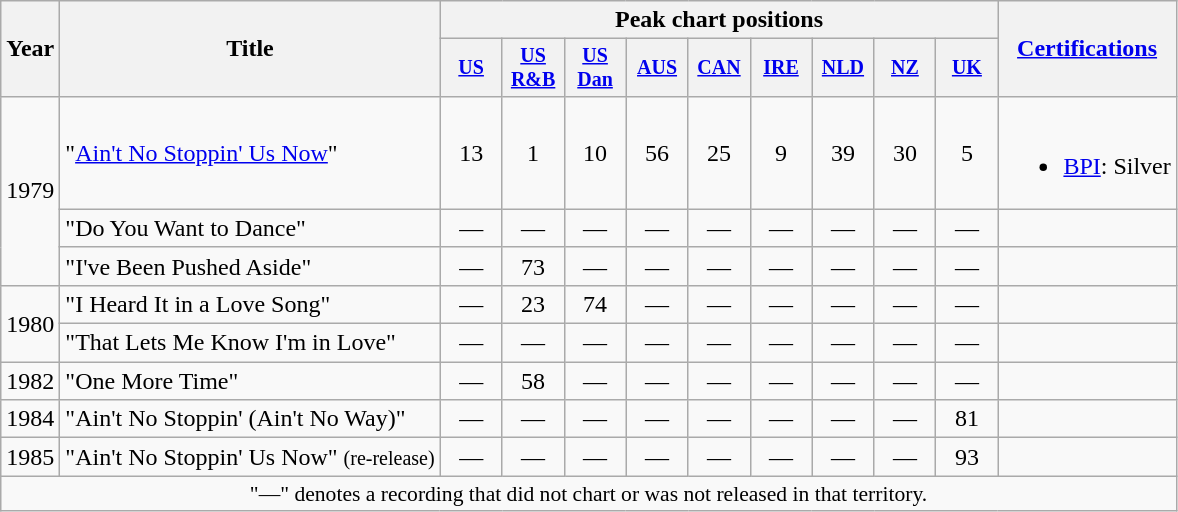<table class="wikitable" style="text-align:center;">
<tr>
<th rowspan="2">Year</th>
<th rowspan="2">Title</th>
<th colspan="9">Peak chart positions</th>
<th rowspan="2"><a href='#'>Certifications</a></th>
</tr>
<tr style="font-size:smaller;">
<th width="35"><a href='#'>US</a><br></th>
<th width="35"><a href='#'>US<br>R&B</a><br></th>
<th width="35"><a href='#'>US<br>Dan</a><br></th>
<th width="35"><a href='#'>AUS</a><br></th>
<th width="35"><a href='#'>CAN</a><br></th>
<th width="35"><a href='#'>IRE</a><br></th>
<th width="35"><a href='#'>NLD</a><br></th>
<th width="35"><a href='#'>NZ</a> <br></th>
<th width="35"><a href='#'>UK</a><br></th>
</tr>
<tr>
<td rowspan="3">1979</td>
<td align="left">"<a href='#'>Ain't No Stoppin' Us Now</a>"</td>
<td>13</td>
<td>1</td>
<td>10</td>
<td>56</td>
<td>25</td>
<td>9</td>
<td>39</td>
<td>30</td>
<td>5</td>
<td><br><ul><li><a href='#'>BPI</a>: Silver</li></ul></td>
</tr>
<tr>
<td align="left">"Do You Want to Dance"</td>
<td>—</td>
<td>—</td>
<td>—</td>
<td>—</td>
<td>—</td>
<td>—</td>
<td>—</td>
<td>—</td>
<td>—</td>
<td></td>
</tr>
<tr>
<td align="left">"I've Been Pushed Aside"</td>
<td>—</td>
<td>73</td>
<td>—</td>
<td>—</td>
<td>—</td>
<td>—</td>
<td>—</td>
<td>—</td>
<td>—</td>
<td></td>
</tr>
<tr>
<td rowspan="2">1980</td>
<td align="left">"I Heard It in a Love Song"</td>
<td>—</td>
<td>23</td>
<td>74</td>
<td>—</td>
<td>—</td>
<td>—</td>
<td>—</td>
<td>—</td>
<td>—</td>
<td></td>
</tr>
<tr>
<td align="left">"That Lets Me Know I'm in Love"</td>
<td>—</td>
<td>—</td>
<td>—</td>
<td>—</td>
<td>—</td>
<td>—</td>
<td>—</td>
<td>—</td>
<td>—</td>
<td></td>
</tr>
<tr>
<td rowspan="1">1982</td>
<td align="left">"One More Time"</td>
<td>—</td>
<td>58</td>
<td>—</td>
<td>—</td>
<td>—</td>
<td>—</td>
<td>—</td>
<td>—</td>
<td>—</td>
<td></td>
</tr>
<tr>
<td rowspan="1">1984</td>
<td align="left">"Ain't No Stoppin' (Ain't No Way)"</td>
<td>—</td>
<td>—</td>
<td>—</td>
<td>—</td>
<td>—</td>
<td>—</td>
<td>—</td>
<td>—</td>
<td>81</td>
<td></td>
</tr>
<tr>
<td rowspan="1">1985</td>
<td align="left">"Ain't No Stoppin' Us Now" <small>(re-release)</small></td>
<td>—</td>
<td>—</td>
<td>—</td>
<td>—</td>
<td>—</td>
<td>—</td>
<td>—</td>
<td>—</td>
<td>93</td>
<td></td>
</tr>
<tr>
<td colspan="15" style="font-size:90%">"—" denotes a recording that did not chart or was not released in that territory.</td>
</tr>
</table>
